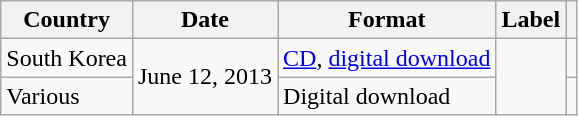<table class="wikitable">
<tr>
<th>Country</th>
<th>Date</th>
<th>Format</th>
<th>Label</th>
<th></th>
</tr>
<tr>
<td>South Korea</td>
<td rowspan="2">June 12, 2013</td>
<td><a href='#'>CD</a>, <a href='#'>digital download</a></td>
<td rowspan="2"></td>
<td></td>
</tr>
<tr>
<td>Various</td>
<td>Digital download</td>
<td></td>
</tr>
</table>
